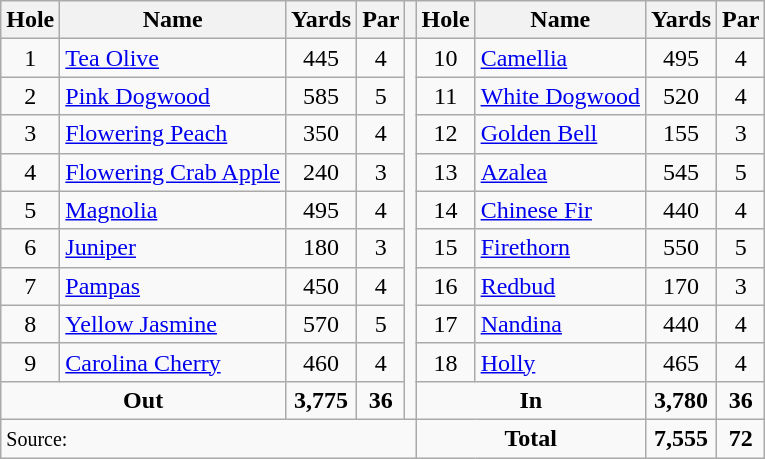<table class=wikitable style="text-align: center">
<tr>
<th>Hole</th>
<th>Name</th>
<th>Yards</th>
<th>Par</th>
<th></th>
<th>Hole</th>
<th>Name</th>
<th>Yards</th>
<th>Par</th>
</tr>
<tr>
<td>1</td>
<td align=left><a href='#'>Tea Olive</a></td>
<td>445</td>
<td>4</td>
<td rowspan=10></td>
<td>10</td>
<td align=left><a href='#'>Camellia</a></td>
<td>495</td>
<td>4</td>
</tr>
<tr>
<td>2</td>
<td align=left><a href='#'>Pink Dogwood</a></td>
<td>585</td>
<td>5</td>
<td>11</td>
<td align=left><a href='#'>White Dogwood</a></td>
<td>520</td>
<td>4</td>
</tr>
<tr>
<td>3</td>
<td align=left><a href='#'>Flowering Peach</a></td>
<td>350</td>
<td>4</td>
<td>12</td>
<td align=left><a href='#'>Golden Bell</a></td>
<td>155</td>
<td>3</td>
</tr>
<tr>
<td>4</td>
<td align=left><a href='#'>Flowering Crab Apple</a></td>
<td>240</td>
<td>3</td>
<td>13</td>
<td align=left><a href='#'>Azalea</a></td>
<td>545</td>
<td>5</td>
</tr>
<tr>
<td>5</td>
<td align=left><a href='#'>Magnolia</a></td>
<td>495</td>
<td>4</td>
<td>14</td>
<td align=left><a href='#'>Chinese Fir</a></td>
<td>440</td>
<td>4</td>
</tr>
<tr>
<td>6</td>
<td align=left><a href='#'>Juniper</a></td>
<td>180</td>
<td>3</td>
<td>15</td>
<td align=left><a href='#'>Firethorn</a></td>
<td>550</td>
<td>5</td>
</tr>
<tr>
<td>7</td>
<td align=left><a href='#'>Pampas</a></td>
<td>450</td>
<td>4</td>
<td>16</td>
<td align=left><a href='#'>Redbud</a></td>
<td>170</td>
<td>3</td>
</tr>
<tr>
<td>8</td>
<td align=left><a href='#'>Yellow Jasmine</a></td>
<td>570</td>
<td>5</td>
<td>17</td>
<td align=left><a href='#'>Nandina</a></td>
<td>440</td>
<td>4</td>
</tr>
<tr>
<td>9</td>
<td align=left><a href='#'>Carolina Cherry</a></td>
<td>460</td>
<td>4</td>
<td>18</td>
<td align=left><a href='#'>Holly</a></td>
<td>465</td>
<td>4</td>
</tr>
<tr>
<td colspan=2><strong>Out</strong></td>
<td><strong>3,775</strong></td>
<td><strong>36</strong></td>
<td colspan=2><strong>In</strong></td>
<td><strong>3,780</strong></td>
<td><strong>36</strong></td>
</tr>
<tr>
<td colspan="5" style="text-align:left;"><small>Source:</small></td>
<td colspan=2><strong>Total</strong></td>
<td><strong>7,555</strong></td>
<td><strong>72</strong></td>
</tr>
</table>
